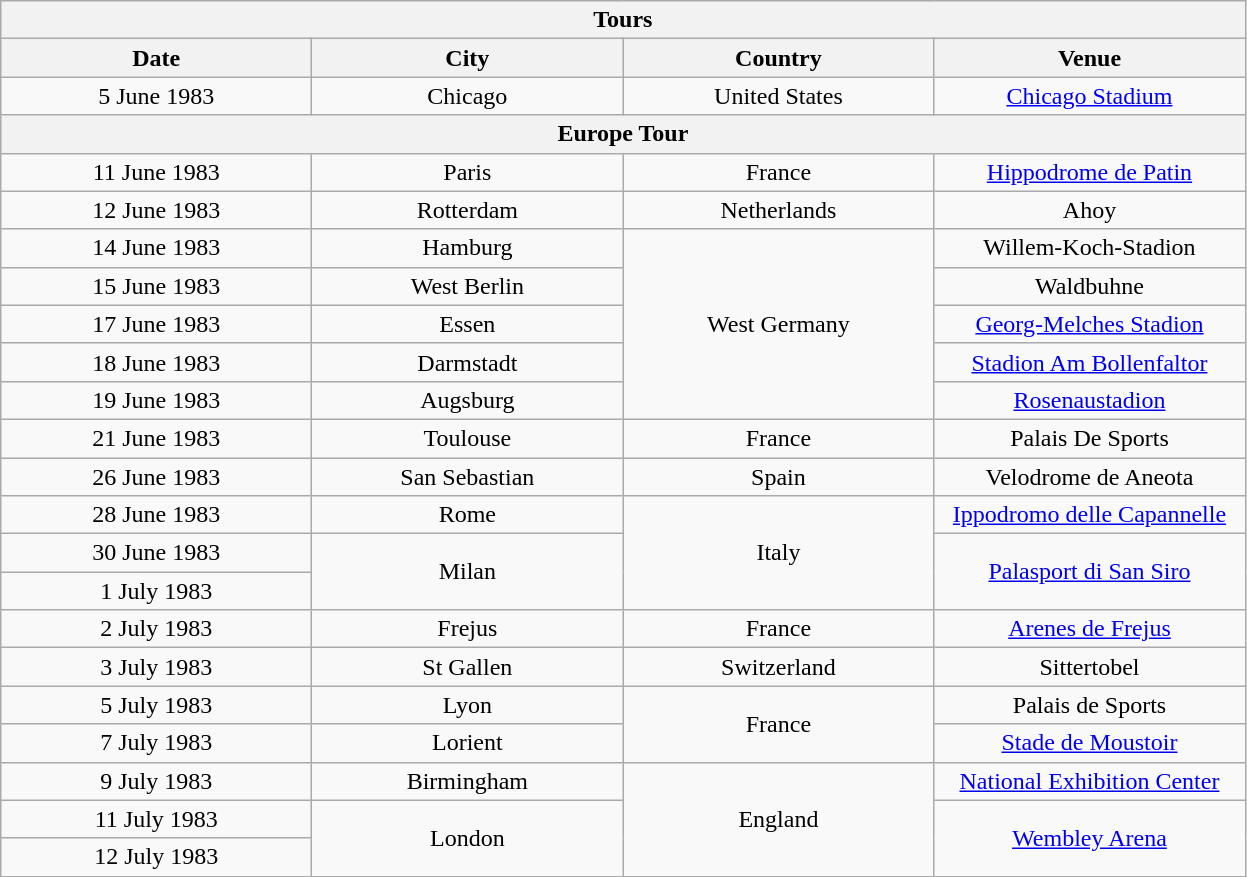<table class="wikitable"style="text-align:center;">
<tr>
<th colspan="4">Tours</th>
</tr>
<tr>
<th width="200">Date</th>
<th width="200">City</th>
<th width="200">Country</th>
<th width="200">Venue</th>
</tr>
<tr>
<td>5 June 1983</td>
<td>Chicago</td>
<td>United States</td>
<td><a href='#'>Chicago Stadium</a></td>
</tr>
<tr>
<th colspan="4">Europe Tour</th>
</tr>
<tr>
<td>11 June 1983</td>
<td>Paris</td>
<td>France</td>
<td><a href='#'>Hippodrome de Patin</a></td>
</tr>
<tr>
<td>12 June 1983</td>
<td>Rotterdam</td>
<td>Netherlands</td>
<td>Ahoy</td>
</tr>
<tr>
<td>14 June 1983</td>
<td>Hamburg</td>
<td rowspan="5">West Germany</td>
<td>Willem-Koch-Stadion</td>
</tr>
<tr>
<td>15 June 1983</td>
<td>West Berlin</td>
<td>Waldbuhne</td>
</tr>
<tr>
<td>17 June 1983</td>
<td>Essen</td>
<td><a href='#'>Georg-Melches Stadion</a></td>
</tr>
<tr>
<td>18 June 1983</td>
<td>Darmstadt</td>
<td><a href='#'>Stadion Am Bollenfaltor</a></td>
</tr>
<tr>
<td>19 June 1983</td>
<td>Augsburg</td>
<td><a href='#'>Rosenaustadion</a></td>
</tr>
<tr>
<td>21 June 1983</td>
<td>Toulouse</td>
<td>France</td>
<td>Palais De Sports</td>
</tr>
<tr>
<td>26 June 1983</td>
<td>San Sebastian</td>
<td>Spain</td>
<td>Velodrome de Aneota</td>
</tr>
<tr>
<td>28 June 1983</td>
<td>Rome</td>
<td rowspan="3">Italy</td>
<td><a href='#'>Ippodromo delle Capannelle</a></td>
</tr>
<tr>
<td>30 June 1983</td>
<td rowspan="2">Milan</td>
<td rowspan="2"><a href='#'>Palasport di San Siro</a></td>
</tr>
<tr>
<td>1 July 1983</td>
</tr>
<tr>
<td>2 July 1983</td>
<td>Frejus</td>
<td>France</td>
<td><a href='#'>Arenes de Frejus</a></td>
</tr>
<tr>
<td>3 July 1983</td>
<td>St Gallen</td>
<td>Switzerland</td>
<td>Sittertobel</td>
</tr>
<tr>
<td>5 July 1983</td>
<td>Lyon</td>
<td rowspan="2">France</td>
<td>Palais de Sports</td>
</tr>
<tr>
<td>7 July 1983</td>
<td>Lorient</td>
<td><a href='#'>Stade de Moustoir</a></td>
</tr>
<tr>
<td>9 July 1983</td>
<td>Birmingham</td>
<td rowspan="3">England</td>
<td><a href='#'>National Exhibition Center</a></td>
</tr>
<tr>
<td>11 July 1983</td>
<td rowspan="2">London</td>
<td rowspan="2"><a href='#'>Wembley Arena</a></td>
</tr>
<tr>
<td>12 July 1983</td>
</tr>
</table>
